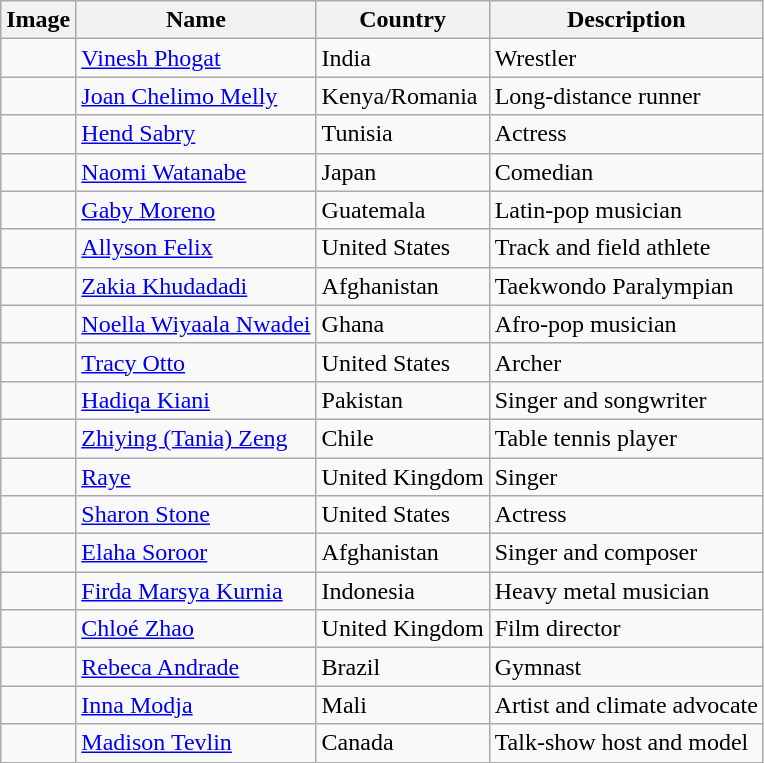<table class="wikitable sortable">
<tr>
<th>Image</th>
<th>Name</th>
<th>Country</th>
<th>Description</th>
</tr>
<tr>
<td></td>
<td><a href='#'>Vinesh Phogat</a></td>
<td>India</td>
<td>Wrestler</td>
</tr>
<tr>
<td></td>
<td><a href='#'>Joan Chelimo Melly</a></td>
<td>Kenya/Romania</td>
<td>Long-distance runner</td>
</tr>
<tr>
<td></td>
<td><a href='#'>Hend Sabry</a></td>
<td>Tunisia</td>
<td>Actress</td>
</tr>
<tr>
<td></td>
<td><a href='#'>Naomi Watanabe</a></td>
<td>Japan</td>
<td>Comedian</td>
</tr>
<tr>
<td></td>
<td><a href='#'>Gaby Moreno</a></td>
<td>Guatemala</td>
<td>Latin-pop musician</td>
</tr>
<tr>
<td></td>
<td><a href='#'>Allyson Felix</a></td>
<td>United States</td>
<td>Track and field athlete</td>
</tr>
<tr>
<td></td>
<td><a href='#'>Zakia Khudadadi</a></td>
<td>Afghanistan</td>
<td>Taekwondo Paralympian</td>
</tr>
<tr>
<td></td>
<td><a href='#'>Noella Wiyaala Nwadei</a></td>
<td>Ghana</td>
<td>Afro-pop musician</td>
</tr>
<tr>
<td></td>
<td><a href='#'>Tracy Otto</a></td>
<td>United States</td>
<td>Archer</td>
</tr>
<tr>
<td></td>
<td><a href='#'>Hadiqa Kiani</a></td>
<td>Pakistan</td>
<td>Singer and songwriter</td>
</tr>
<tr>
<td></td>
<td><a href='#'>Zhiying (Tania) Zeng</a></td>
<td>Chile</td>
<td>Table tennis player</td>
</tr>
<tr>
<td></td>
<td><a href='#'>Raye</a></td>
<td>United Kingdom</td>
<td>Singer</td>
</tr>
<tr>
<td></td>
<td><a href='#'>Sharon Stone</a></td>
<td>United States</td>
<td>Actress</td>
</tr>
<tr>
<td></td>
<td><a href='#'>Elaha Soroor</a></td>
<td>Afghanistan</td>
<td>Singer and composer</td>
</tr>
<tr>
<td></td>
<td><a href='#'>Firda Marsya Kurnia</a></td>
<td>Indonesia</td>
<td>Heavy metal musician</td>
</tr>
<tr>
<td></td>
<td><a href='#'>Chloé Zhao</a></td>
<td>United Kingdom</td>
<td>Film director</td>
</tr>
<tr>
<td></td>
<td><a href='#'>Rebeca Andrade</a></td>
<td>Brazil</td>
<td>Gymnast</td>
</tr>
<tr>
<td></td>
<td><a href='#'>Inna Modja</a></td>
<td>Mali</td>
<td>Artist and climate advocate</td>
</tr>
<tr>
<td></td>
<td><a href='#'>Madison Tevlin</a></td>
<td>Canada</td>
<td>Talk-show host and model</td>
</tr>
</table>
